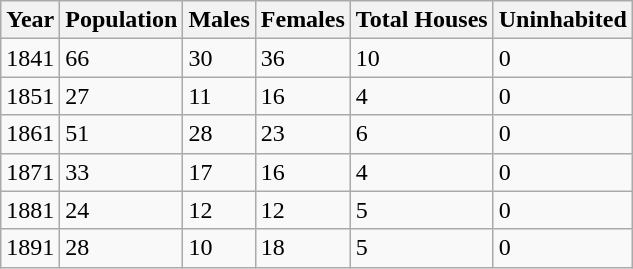<table class="wikitable">
<tr>
<th>Year</th>
<th>Population</th>
<th>Males</th>
<th>Females</th>
<th>Total Houses</th>
<th>Uninhabited</th>
</tr>
<tr>
<td>1841</td>
<td>66</td>
<td>30</td>
<td>36</td>
<td>10</td>
<td>0</td>
</tr>
<tr>
<td>1851</td>
<td>27</td>
<td>11</td>
<td>16</td>
<td>4</td>
<td>0</td>
</tr>
<tr>
<td>1861</td>
<td>51</td>
<td>28</td>
<td>23</td>
<td>6</td>
<td>0</td>
</tr>
<tr>
<td>1871</td>
<td>33</td>
<td>17</td>
<td>16</td>
<td>4</td>
<td>0</td>
</tr>
<tr>
<td>1881</td>
<td>24</td>
<td>12</td>
<td>12</td>
<td>5</td>
<td>0</td>
</tr>
<tr>
<td>1891</td>
<td>28</td>
<td>10</td>
<td>18</td>
<td>5</td>
<td>0</td>
</tr>
</table>
